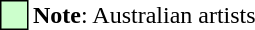<table>
<tr>
<td style="width: 15px; height: 15px; color: black; background: #ccffcc; border: 1px solid #000000;"></td>
<td><strong>Note</strong>: Australian artists</td>
</tr>
</table>
